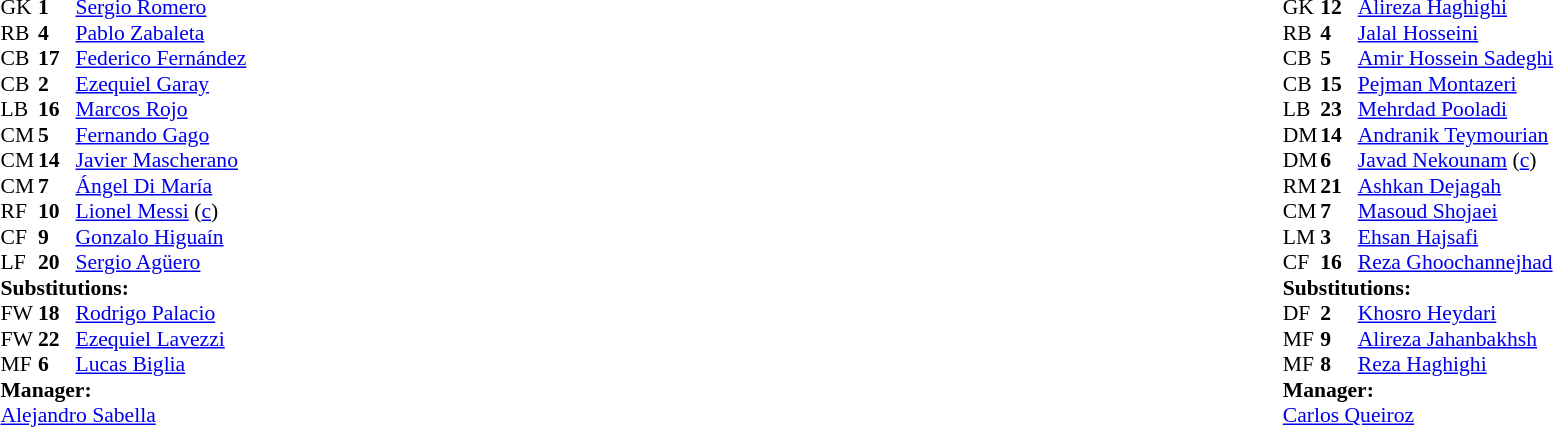<table width="100%">
<tr>
<td valign="top" width="40%"><br><table style="font-size: 90%" cellspacing="0" cellpadding="0">
<tr>
<th width=25></th>
<th width=25></th>
</tr>
<tr>
<td>GK</td>
<td><strong>1</strong></td>
<td><a href='#'>Sergio Romero</a></td>
</tr>
<tr>
<td>RB</td>
<td><strong>4</strong></td>
<td><a href='#'>Pablo Zabaleta</a></td>
</tr>
<tr>
<td>CB</td>
<td><strong>17</strong></td>
<td><a href='#'>Federico Fernández</a></td>
</tr>
<tr>
<td>CB</td>
<td><strong>2</strong></td>
<td><a href='#'>Ezequiel Garay</a></td>
</tr>
<tr>
<td>LB</td>
<td><strong>16</strong></td>
<td><a href='#'>Marcos Rojo</a></td>
</tr>
<tr>
<td>CM</td>
<td><strong>5</strong></td>
<td><a href='#'>Fernando Gago</a></td>
</tr>
<tr>
<td>CM</td>
<td><strong>14</strong></td>
<td><a href='#'>Javier Mascherano</a></td>
</tr>
<tr>
<td>CM</td>
<td><strong>7</strong></td>
<td><a href='#'>Ángel Di María</a></td>
<td></td>
<td></td>
</tr>
<tr>
<td>RF</td>
<td><strong>10</strong></td>
<td><a href='#'>Lionel Messi</a> (<a href='#'>c</a>)</td>
</tr>
<tr>
<td>CF</td>
<td><strong>9</strong></td>
<td><a href='#'>Gonzalo Higuaín</a></td>
<td></td>
<td></td>
</tr>
<tr>
<td>LF</td>
<td><strong>20</strong></td>
<td><a href='#'>Sergio Agüero</a></td>
<td></td>
<td></td>
</tr>
<tr>
<td colspan=3><strong>Substitutions:</strong></td>
</tr>
<tr>
<td>FW</td>
<td><strong>18</strong></td>
<td><a href='#'>Rodrigo Palacio</a></td>
<td></td>
<td></td>
</tr>
<tr>
<td>FW</td>
<td><strong>22</strong></td>
<td><a href='#'>Ezequiel Lavezzi</a></td>
<td></td>
<td></td>
</tr>
<tr>
<td>MF</td>
<td><strong>6</strong></td>
<td><a href='#'>Lucas Biglia</a></td>
<td></td>
<td></td>
</tr>
<tr>
<td colspan=3><strong>Manager:</strong></td>
</tr>
<tr>
<td colspan=3><a href='#'>Alejandro Sabella</a></td>
</tr>
</table>
</td>
<td valign="top"></td>
<td valign="top" width="50%"><br><table style="font-size: 90%; margin: auto;" cellspacing="0" cellpadding="0">
<tr>
<th width="25"></th>
<th width="25"></th>
</tr>
<tr>
<td>GK</td>
<td><strong>12</strong></td>
<td><a href='#'>Alireza Haghighi</a></td>
</tr>
<tr>
<td>RB</td>
<td><strong>4</strong></td>
<td><a href='#'>Jalal Hosseini</a></td>
</tr>
<tr>
<td>CB</td>
<td><strong>5</strong></td>
<td><a href='#'>Amir Hossein Sadeghi</a></td>
</tr>
<tr>
<td>CB</td>
<td><strong>15</strong></td>
<td><a href='#'>Pejman Montazeri</a></td>
</tr>
<tr>
<td>LB</td>
<td><strong>23</strong></td>
<td><a href='#'>Mehrdad Pooladi</a></td>
</tr>
<tr>
<td>DM</td>
<td><strong>14</strong></td>
<td><a href='#'>Andranik Teymourian</a></td>
</tr>
<tr>
<td>DM</td>
<td><strong>6</strong></td>
<td><a href='#'>Javad Nekounam</a> (<a href='#'>c</a>)</td>
<td></td>
</tr>
<tr>
<td>RM</td>
<td><strong>21</strong></td>
<td><a href='#'>Ashkan Dejagah</a></td>
<td></td>
<td></td>
</tr>
<tr>
<td>CM</td>
<td><strong>7</strong></td>
<td><a href='#'>Masoud Shojaei</a></td>
<td></td>
<td></td>
</tr>
<tr>
<td>LM</td>
<td><strong>3</strong></td>
<td><a href='#'>Ehsan Hajsafi</a></td>
<td></td>
<td></td>
</tr>
<tr>
<td>CF</td>
<td><strong>16</strong></td>
<td><a href='#'>Reza Ghoochannejhad</a></td>
</tr>
<tr>
<td colspan=3><strong>Substitutions:</strong></td>
</tr>
<tr>
<td>DF</td>
<td><strong>2</strong></td>
<td><a href='#'>Khosro Heydari</a></td>
<td></td>
<td></td>
</tr>
<tr>
<td>MF</td>
<td><strong>9</strong></td>
<td><a href='#'>Alireza Jahanbakhsh</a></td>
<td></td>
<td></td>
</tr>
<tr>
<td>MF</td>
<td><strong>8</strong></td>
<td><a href='#'>Reza Haghighi</a></td>
<td></td>
<td></td>
</tr>
<tr>
<td colspan=3><strong>Manager:</strong></td>
</tr>
<tr>
<td colspan=3> <a href='#'>Carlos Queiroz</a></td>
</tr>
</table>
</td>
</tr>
</table>
